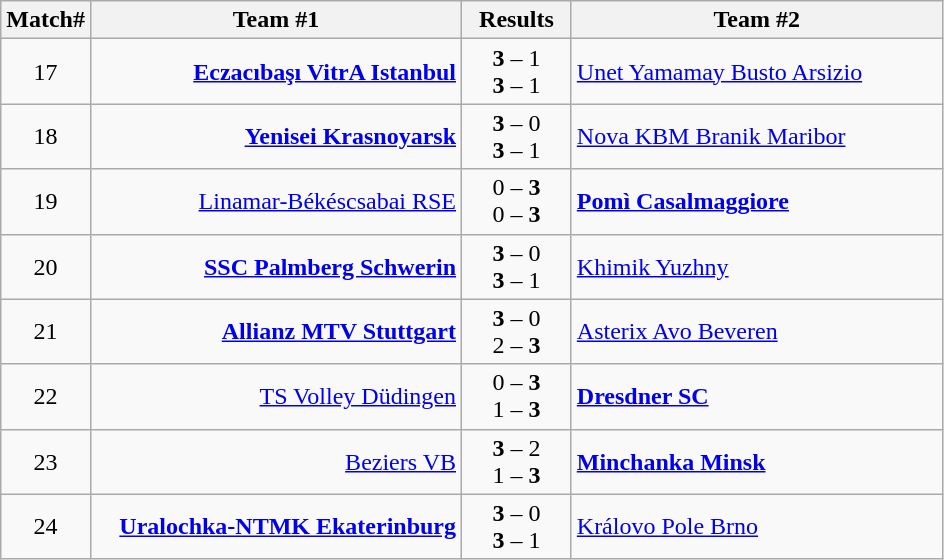<table class="wikitable" style="border-collapse: collapse;">
<tr>
<th>Match#</th>
<th align="right" width="240">Team #1</th>
<th>  Results  </th>
<th align="left" width="240">Team #2</th>
</tr>
<tr>
<td align="center">17</td>
<td align="right"><strong><a href='#'>Eczacıbaşı VitrA Istanbul</a></strong> </td>
<td align="center"><strong>3</strong> – 1 <br> <strong>3</strong> – 1</td>
<td> <a href='#'>Unet Yamamay Busto Arsizio</a></td>
</tr>
<tr>
<td align="center">18</td>
<td align="right"><strong><a href='#'>Yenisei Krasnoyarsk</a></strong> </td>
<td align="center"><strong>3</strong> – 0 <br> <strong>3</strong> – 1</td>
<td> <a href='#'>Nova KBM Branik Maribor</a></td>
</tr>
<tr>
<td align="center">19</td>
<td align="right"><a href='#'>Linamar-Békéscsabai RSE</a> </td>
<td align="center">0 – <strong>3</strong> <br> 0 – <strong>3</strong></td>
<td> <strong><a href='#'>Pomì Casalmaggiore</a></strong></td>
</tr>
<tr>
<td align="center">20</td>
<td align="right"><strong><a href='#'>SSC Palmberg Schwerin</a></strong> </td>
<td align="center"><strong>3</strong> – 0 <br> <strong>3</strong> – 1</td>
<td> <a href='#'>Khimik Yuzhny</a></td>
</tr>
<tr>
<td align="center">21</td>
<td align="right"><strong><a href='#'>Allianz MTV Stuttgart</a></strong> </td>
<td align="center"><strong>3</strong> – 0 <br> 2 – <strong>3</strong></td>
<td> <a href='#'>Asterix Avo Beveren</a></td>
</tr>
<tr>
<td align="center">22</td>
<td align="right"><a href='#'>TS Volley Düdingen</a> </td>
<td align="center">0 – <strong>3</strong> <br> 1 – <strong>3</strong></td>
<td> <strong><a href='#'>Dresdner SC</a></strong></td>
</tr>
<tr>
<td align="center">23</td>
<td align="right"><a href='#'>Beziers VB</a> </td>
<td align="center"><strong>3</strong> – 2 <br> 1 – <strong>3</strong></td>
<td> <strong><a href='#'>Minchanka Minsk</a></strong></td>
</tr>
<tr>
<td align="center">24</td>
<td align="right"><strong><a href='#'>Uralochka-NTMK Ekaterinburg</a></strong> </td>
<td align="center"><strong>3</strong> – 0 <br> <strong>3</strong> – 1</td>
<td> <a href='#'>Královo Pole Brno</a></td>
</tr>
</table>
